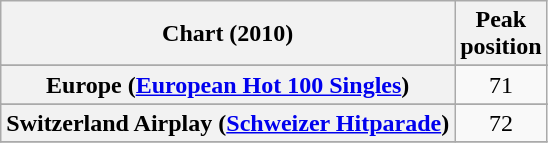<table class="wikitable sortable plainrowheaders" style="text-align:center">
<tr>
<th>Chart (2010)</th>
<th>Peak<br>position</th>
</tr>
<tr>
</tr>
<tr>
<th scope="row">Europe (<a href='#'>European Hot 100 Singles</a>)</th>
<td style="text-align:center;">71</td>
</tr>
<tr>
</tr>
<tr>
</tr>
<tr>
</tr>
<tr>
<th scope="row">Switzerland Airplay (<a href='#'>Schweizer Hitparade</a>)</th>
<td>72</td>
</tr>
<tr>
</tr>
</table>
